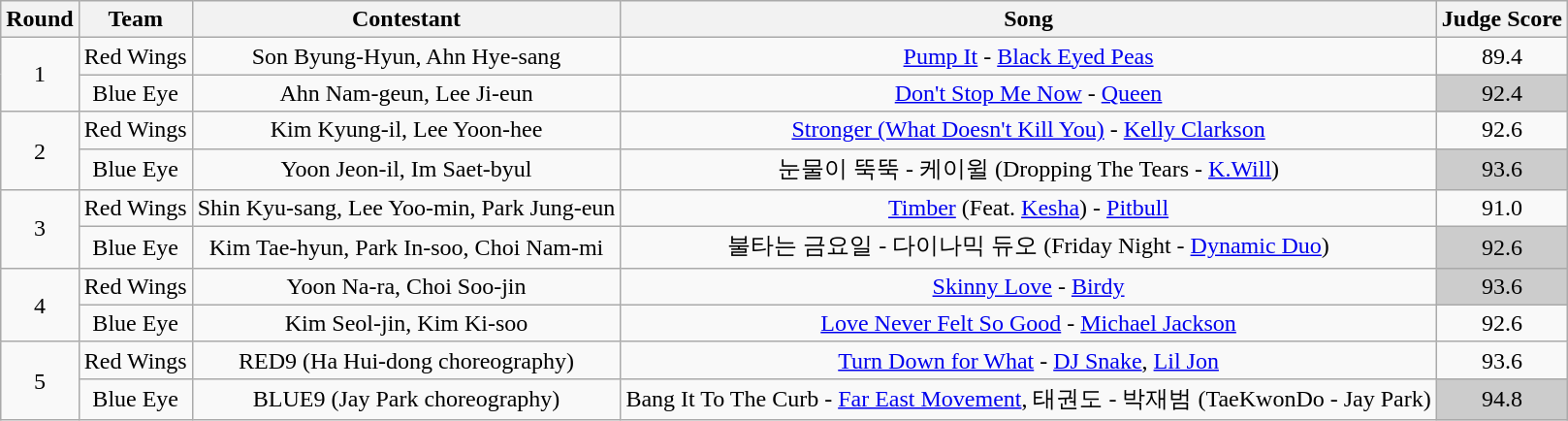<table class="wikitable plainrowheaders" style="text-align:center;">
<tr style="background:#f2f2f2;">
<th scope="col">Round</th>
<th scope="col">Team</th>
<th scope="col">Contestant</th>
<th scope="col">Song</th>
<th scope="col">Judge Score</th>
</tr>
<tr>
<td rowspan="2">1</td>
<td>Red Wings</td>
<td>Son Byung-Hyun, Ahn Hye-sang</td>
<td><a href='#'>Pump It</a> - <a href='#'>Black Eyed Peas</a></td>
<td>89.4</td>
</tr>
<tr>
<td>Blue Eye</td>
<td>Ahn Nam-geun, Lee Ji-eun</td>
<td><a href='#'>Don't Stop Me Now</a> - <a href='#'>Queen</a></td>
<td style="background:#ccc;">92.4</td>
</tr>
<tr>
<td rowspan="2">2</td>
<td>Red Wings</td>
<td>Kim Kyung-il, Lee Yoon-hee</td>
<td><a href='#'>Stronger (What Doesn't Kill You)</a> - <a href='#'>Kelly Clarkson</a></td>
<td>92.6</td>
</tr>
<tr>
<td>Blue Eye</td>
<td>Yoon Jeon-il, Im Saet-byul</td>
<td>눈물이 뚝뚝 - 케이윌 (Dropping The Tears - <a href='#'>K.Will</a>)</td>
<td style="background:#ccc;">93.6</td>
</tr>
<tr>
<td rowspan="2">3</td>
<td>Red Wings</td>
<td>Shin Kyu-sang, Lee Yoo-min, Park Jung-eun</td>
<td><a href='#'>Timber</a> (Feat. <a href='#'>Kesha</a>)  - <a href='#'>Pitbull</a></td>
<td>91.0</td>
</tr>
<tr>
<td>Blue Eye</td>
<td>Kim Tae-hyun, Park In-soo, Choi Nam-mi</td>
<td>불타는 금요일 - 다이나믹 듀오 (Friday Night - <a href='#'>Dynamic Duo</a>)</td>
<td style="background:#ccc;">92.6</td>
</tr>
<tr>
<td rowspan="2">4</td>
<td>Red Wings</td>
<td>Yoon Na-ra, Choi Soo-jin</td>
<td><a href='#'>Skinny Love</a> - <a href='#'>Birdy</a></td>
<td style="background:#ccc;">93.6</td>
</tr>
<tr>
<td>Blue Eye</td>
<td>Kim Seol-jin, Kim Ki-soo</td>
<td><a href='#'>Love Never Felt So Good</a> - <a href='#'>Michael Jackson</a></td>
<td>92.6</td>
</tr>
<tr>
<td rowspan="2">5</td>
<td>Red Wings</td>
<td>RED9 (Ha Hui-dong choreography)</td>
<td><a href='#'>Turn Down for What</a> - <a href='#'>DJ Snake</a>, <a href='#'>Lil Jon</a></td>
<td>93.6</td>
</tr>
<tr>
<td>Blue Eye</td>
<td>BLUE9 (Jay Park choreography)</td>
<td>Bang It To The Curb - <a href='#'>Far East Movement</a>, 태권도 - 박재범 (TaeKwonDo - Jay Park)</td>
<td style="background:#ccc;">94.8</td>
</tr>
</table>
